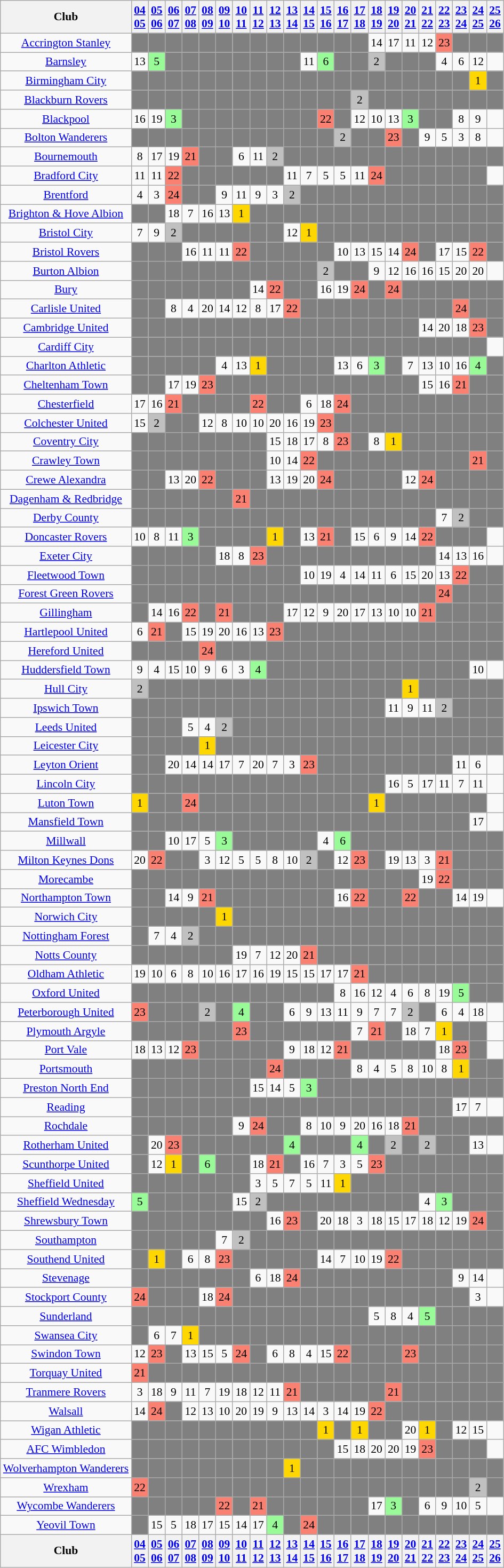<table class="wikitable sortable" style="text-align:center; font-size:90%;">
<tr>
<th>Club</th>
<th><a href='#'>04<br>05</a></th>
<th><a href='#'>05<br>06</a></th>
<th><a href='#'>06<br>07</a></th>
<th><a href='#'>07<br>08</a></th>
<th><a href='#'>08<br>09</a></th>
<th><a href='#'>09<br>10</a></th>
<th><a href='#'>10<br>11</a></th>
<th><a href='#'>11<br>12</a></th>
<th><a href='#'>12<br>13</a></th>
<th><a href='#'>13<br>14</a></th>
<th><a href='#'>14<br>15</a></th>
<th><a href='#'>15<br>16</a></th>
<th><a href='#'>16<br>17</a></th>
<th><a href='#'>17<br>18</a></th>
<th><a href='#'>18<br>19</a></th>
<th><a href='#'>19<br>20</a></th>
<th><a href='#'>20<br>21</a></th>
<th><a href='#'>21<br>22</a></th>
<th><a href='#'>22<br>23</a></th>
<th><a href='#'>23<br>24</a></th>
<th><a href='#'>24<br>25</a></th>
<th><a href='#'>25<br>26</a></th>
</tr>
<tr>
<td><a href='#'>Accrington Stanley</a></td>
<td style=background:grey></td>
<td style=background:grey></td>
<td style=background:grey></td>
<td style=background:grey></td>
<td style=background:grey></td>
<td style=background:grey></td>
<td style=background:grey></td>
<td style=background:grey></td>
<td style=background:grey></td>
<td style=background:grey></td>
<td style=background:grey></td>
<td style=background:grey></td>
<td style=background:grey></td>
<td style=background:grey></td>
<td>14</td>
<td>17</td>
<td>11</td>
<td>12</td>
<td style=background:salmon>23</td>
<td style=background:grey></td>
<td style=background:grey></td>
<td style=background:grey></td>
</tr>
<tr>
<td><a href='#'>Barnsley</a></td>
<td>13</td>
<td style=background:palegreen>5</td>
<td style=background:grey></td>
<td style=background:grey></td>
<td style=background:grey></td>
<td style=background:grey></td>
<td style=background:grey></td>
<td style=background:grey></td>
<td style=background:grey></td>
<td style=background:grey></td>
<td>11</td>
<td style=background:palegreen>6</td>
<td style=background:grey></td>
<td style=background:grey></td>
<td style=background:silver>2</td>
<td style=background:grey></td>
<td style=background:grey></td>
<td style=background:grey></td>
<td>4</td>
<td>6</td>
<td>12</td>
<td></td>
</tr>
<tr>
<td><a href='#'>Birmingham City</a></td>
<td style=background:grey></td>
<td style=background:grey></td>
<td style=background:grey></td>
<td style=background:grey></td>
<td style=background:grey></td>
<td style=background:grey></td>
<td style=background:grey></td>
<td style=background:grey></td>
<td style=background:grey></td>
<td style=background:grey></td>
<td style=background:grey></td>
<td style=background:grey></td>
<td style=background:grey></td>
<td style=background:grey></td>
<td style=background:grey></td>
<td style=background:grey></td>
<td style=background:grey></td>
<td style=background:grey></td>
<td style=background:grey></td>
<td style=background:grey></td>
<td style=background:gold>1</td>
<td style=background:grey></td>
</tr>
<tr>
<td><a href='#'>Blackburn Rovers</a></td>
<td style=background:grey></td>
<td style=background:grey></td>
<td style=background:grey></td>
<td style=background:grey></td>
<td style=background:grey></td>
<td style=background:grey></td>
<td style=background:grey></td>
<td style=background:grey></td>
<td style=background:grey></td>
<td style=background:grey></td>
<td style=background:grey></td>
<td style=background:grey></td>
<td style=background:grey></td>
<td style=background:silver>2</td>
<td style=background:grey></td>
<td style=background:grey></td>
<td style=background:grey></td>
<td style=background:grey></td>
<td style=background:grey></td>
<td style=background:grey></td>
<td style=background:grey></td>
<td style=background:grey></td>
</tr>
<tr>
<td><a href='#'>Blackpool</a></td>
<td>16</td>
<td>19</td>
<td style=background:palegreen>3</td>
<td style=background:grey></td>
<td style=background:grey></td>
<td style=background:grey></td>
<td style=background:grey></td>
<td style=background:grey></td>
<td style=background:grey></td>
<td style=background:grey></td>
<td style=background:grey></td>
<td style=background:salmon>22</td>
<td style=background:grey></td>
<td>12</td>
<td>10</td>
<td>13</td>
<td style=background:palegreen>3</td>
<td style=background:grey></td>
<td style=background:grey></td>
<td>8</td>
<td>9</td>
<td></td>
</tr>
<tr>
<td><a href='#'>Bolton Wanderers</a></td>
<td style=background:grey></td>
<td style=background:grey></td>
<td style=background:grey></td>
<td style=background:grey></td>
<td style=background:grey></td>
<td style=background:grey></td>
<td style=background:grey></td>
<td style=background:grey></td>
<td style=background:grey></td>
<td style=background:grey></td>
<td style=background:grey></td>
<td style=background:grey></td>
<td style=background:silver>2</td>
<td style=background:grey></td>
<td style=background:grey></td>
<td style=background:salmon>23</td>
<td style=background:grey></td>
<td>9</td>
<td>5</td>
<td>3</td>
<td>8</td>
<td></td>
</tr>
<tr>
<td><a href='#'>Bournemouth</a></td>
<td>8</td>
<td>17</td>
<td>19</td>
<td style=background:salmon>21</td>
<td style=background:grey></td>
<td style=background:grey></td>
<td>6</td>
<td>11</td>
<td style=background:silver>2</td>
<td style=background:grey></td>
<td style=background:grey></td>
<td style=background:grey></td>
<td style=background:grey></td>
<td style=background:grey></td>
<td style=background:grey></td>
<td style=background:grey></td>
<td style=background:grey></td>
<td style=background:grey></td>
<td style=background:grey></td>
<td style=background:grey></td>
<td style=background:grey></td>
<td style=background:grey></td>
</tr>
<tr>
<td><a href='#'>Bradford City</a></td>
<td>11</td>
<td>11</td>
<td style=background:salmon>22</td>
<td style=background:grey></td>
<td style=background:grey></td>
<td style=background:grey></td>
<td style=background:grey></td>
<td style=background:grey></td>
<td style=background:grey></td>
<td>11</td>
<td>7</td>
<td>5</td>
<td>5</td>
<td>11</td>
<td style=background:salmon>24</td>
<td style=background:grey></td>
<td style=background:grey></td>
<td style=background:grey></td>
<td style=background:grey></td>
<td style=background:grey></td>
<td style=background:grey></td>
<td></td>
</tr>
<tr>
<td><a href='#'>Brentford</a></td>
<td>4</td>
<td>3</td>
<td style=background:salmon>24</td>
<td style=background:grey></td>
<td style=background:grey></td>
<td>9</td>
<td>11</td>
<td>9</td>
<td>3</td>
<td style=background:silver>2</td>
<td style=background:grey></td>
<td style=background:grey></td>
<td style=background:grey></td>
<td style=background:grey></td>
<td style=background:grey></td>
<td style=background:grey></td>
<td style=background:grey></td>
<td style=background:grey></td>
<td style=background:grey></td>
<td style=background:grey></td>
<td style=background:grey></td>
<td style=background:grey></td>
</tr>
<tr>
<td><a href='#'>Brighton & Hove Albion</a></td>
<td style=background:grey></td>
<td style=background:grey></td>
<td>18</td>
<td>7</td>
<td>16</td>
<td>13</td>
<td style=background:gold>1</td>
<td style=background:grey></td>
<td style=background:grey></td>
<td style=background:grey></td>
<td style=background:grey></td>
<td style=background:grey></td>
<td style=background:grey></td>
<td style=background:grey></td>
<td style=background:grey></td>
<td style=background:grey></td>
<td style=background:grey></td>
<td style=background:grey></td>
<td style=background:grey></td>
<td style=background:grey></td>
<td style=background:grey></td>
<td style=background:grey></td>
</tr>
<tr>
<td><a href='#'>Bristol City</a></td>
<td>7</td>
<td>9</td>
<td style=background:silver>2</td>
<td style=background:grey></td>
<td style=background:grey></td>
<td style=background:grey></td>
<td style=background:grey></td>
<td style=background:grey></td>
<td style=background:grey></td>
<td>12</td>
<td style=background:gold>1</td>
<td style=background:grey></td>
<td style=background:grey></td>
<td style=background:grey></td>
<td style=background:grey></td>
<td style=background:grey></td>
<td style=background:grey></td>
<td style=background:grey></td>
<td style=background:grey></td>
<td style=background:grey></td>
<td style=background:grey></td>
<td style=background:grey></td>
</tr>
<tr>
<td><a href='#'>Bristol Rovers</a></td>
<td style=background:grey></td>
<td style=background:grey></td>
<td style=background:grey></td>
<td>16</td>
<td>11</td>
<td>11</td>
<td style=background:salmon>22</td>
<td style=background:grey></td>
<td style=background:grey></td>
<td style=background:grey></td>
<td style=background:grey></td>
<td style=background:grey></td>
<td>10</td>
<td>13</td>
<td>15</td>
<td>14</td>
<td style=background:salmon>24</td>
<td style=background:grey></td>
<td>17</td>
<td>15</td>
<td style=background:salmon>22</td>
<td style=background:grey></td>
</tr>
<tr>
<td><a href='#'>Burton Albion</a></td>
<td style=background:grey></td>
<td style=background:grey></td>
<td style=background:grey></td>
<td style=background:grey></td>
<td style=background:grey></td>
<td style=background:grey></td>
<td style=background:grey></td>
<td style=background:grey></td>
<td style=background:grey></td>
<td style=background:grey></td>
<td style=background:grey></td>
<td style=background:silver>2</td>
<td style=background:grey></td>
<td style=background:grey></td>
<td>9</td>
<td>12</td>
<td>16</td>
<td>16</td>
<td>15</td>
<td>20</td>
<td>20</td>
<td></td>
</tr>
<tr>
<td><a href='#'>Bury</a></td>
<td style=background:grey></td>
<td style=background:grey></td>
<td style=background:grey></td>
<td style=background:grey></td>
<td style=background:grey></td>
<td style=background:grey></td>
<td style=background:grey></td>
<td>14</td>
<td style=background:salmon>22</td>
<td style=background:grey></td>
<td style=background:grey></td>
<td>16</td>
<td>19</td>
<td style=background:salmon>24</td>
<td style=background:grey></td>
<td style=background:salmon>24</td>
<td style=background:grey></td>
<td style=background:grey></td>
<td style=background:grey></td>
<td style=background:grey></td>
<td style=background:grey></td>
<td style=background:grey></td>
</tr>
<tr>
<td><a href='#'>Carlisle United</a></td>
<td style=background:grey></td>
<td style=background:grey></td>
<td>8</td>
<td>4</td>
<td>20</td>
<td>14</td>
<td>12</td>
<td>8</td>
<td>17</td>
<td style=background:salmon>22</td>
<td style=background:grey></td>
<td style=background:grey></td>
<td style=background:grey></td>
<td style=background:grey></td>
<td style=background:grey></td>
<td style=background:grey></td>
<td style=background:grey></td>
<td style=background:grey></td>
<td style=background:grey></td>
<td style=background:salmon>24</td>
<td style=background:grey></td>
<td style=background:grey></td>
</tr>
<tr>
<td><a href='#'>Cambridge United</a></td>
<td style=background:grey></td>
<td style=background:grey></td>
<td style=background:grey></td>
<td style=background:grey></td>
<td style=background:grey></td>
<td style=background:grey></td>
<td style=background:grey></td>
<td style=background:grey></td>
<td style=background:grey></td>
<td style=background:grey></td>
<td style=background:grey></td>
<td style=background:grey></td>
<td style=background:grey></td>
<td style=background:grey></td>
<td style=background:grey></td>
<td style=background:grey></td>
<td style=background:grey></td>
<td>14</td>
<td>20</td>
<td>18</td>
<td style=background:salmon>23</td>
<td style=background:grey></td>
</tr>
<tr>
<td><a href='#'>Cardiff City</a></td>
<td style=background:grey></td>
<td style=background:grey></td>
<td style=background:grey></td>
<td style=background:grey></td>
<td style=background:grey></td>
<td style=background:grey></td>
<td style=background:grey></td>
<td style=background:grey></td>
<td style=background:grey></td>
<td style=background:grey></td>
<td style=background:grey></td>
<td style=background:grey></td>
<td style=background:grey></td>
<td style=background:grey></td>
<td style=background:grey></td>
<td style=background:grey></td>
<td style=background:grey></td>
<td style=background:grey></td>
<td style=background:grey></td>
<td style=background:grey></td>
<td style=background:grey></td>
<td></td>
</tr>
<tr>
<td><a href='#'>Charlton Athletic</a></td>
<td style=background:grey></td>
<td style=background:grey></td>
<td style=background:grey></td>
<td style=background:grey></td>
<td style=background:grey></td>
<td>4</td>
<td>13</td>
<td style=background:gold>1</td>
<td style=background:grey></td>
<td style=background:grey></td>
<td style=background:grey></td>
<td style=background:grey></td>
<td>13</td>
<td>6</td>
<td style=background:palegreen>3</td>
<td style=background:grey></td>
<td>7</td>
<td>13</td>
<td>10</td>
<td>16</td>
<td style=background:palegreen>4</td>
<td style=background:grey></td>
</tr>
<tr>
<td><a href='#'>Cheltenham Town</a></td>
<td style=background:grey></td>
<td style=background:grey></td>
<td>17</td>
<td>19</td>
<td style=background:salmon>23</td>
<td style=background:grey></td>
<td style=background:grey></td>
<td style=background:grey></td>
<td style=background:grey></td>
<td style=background:grey></td>
<td style=background:grey></td>
<td style=background:grey></td>
<td style=background:grey></td>
<td style=background:grey></td>
<td style=background:grey></td>
<td style=background:grey></td>
<td style=background:grey></td>
<td>15</td>
<td>16</td>
<td style=background:salmon>21</td>
<td style=background:grey></td>
<td style=background:grey></td>
</tr>
<tr>
<td><a href='#'>Chesterfield</a></td>
<td>17</td>
<td>16</td>
<td style=background:salmon>21</td>
<td style=background:grey></td>
<td style=background:grey></td>
<td style=background:grey></td>
<td style=background:grey></td>
<td style=background:salmon>22</td>
<td style=background:grey></td>
<td style=background:grey></td>
<td>6</td>
<td>18</td>
<td style=background:salmon>24</td>
<td style=background:grey></td>
<td style=background:grey></td>
<td style=background:grey></td>
<td style=background:grey></td>
<td style=background:grey></td>
<td style=background:grey></td>
<td style=background:grey></td>
<td style=background:grey></td>
<td style=background:grey></td>
</tr>
<tr>
<td><a href='#'>Colchester United</a></td>
<td>15</td>
<td style=background:silver>2</td>
<td style=background:grey></td>
<td style=background:grey></td>
<td>12</td>
<td>8</td>
<td>10</td>
<td>10</td>
<td>20</td>
<td>16</td>
<td>19</td>
<td style=background:salmon>23</td>
<td style=background:grey></td>
<td style=background:grey></td>
<td style=background:grey></td>
<td style=background:grey></td>
<td style=background:grey></td>
<td style=background:grey></td>
<td style=background:grey></td>
<td style=background:grey></td>
<td style=background:grey></td>
<td style=background:grey></td>
</tr>
<tr>
<td><a href='#'>Coventry City</a></td>
<td style=background:grey></td>
<td style=background:grey></td>
<td style=background:grey></td>
<td style=background:grey></td>
<td style=background:grey></td>
<td style=background:grey></td>
<td style=background:grey></td>
<td style=background:grey></td>
<td>15</td>
<td>18</td>
<td>17</td>
<td>8</td>
<td style=background:salmon>23</td>
<td style=background:grey></td>
<td>8</td>
<td style=background:gold>1</td>
<td style=background:grey></td>
<td style=background:grey></td>
<td style=background:grey></td>
<td style=background:grey></td>
<td style=background:grey></td>
<td style=background:grey></td>
</tr>
<tr>
<td><a href='#'>Crawley Town</a></td>
<td style=background:grey></td>
<td style=background:grey></td>
<td style=background:grey></td>
<td style=background:grey></td>
<td style=background:grey></td>
<td style=background:grey></td>
<td style=background:grey></td>
<td style=background:grey></td>
<td>10</td>
<td>14</td>
<td style=background:salmon>22</td>
<td style=background:grey></td>
<td style=background:grey></td>
<td style=background:grey></td>
<td style=background:grey></td>
<td style=background:grey></td>
<td style=background:grey></td>
<td style=background:grey></td>
<td style=background:grey></td>
<td style=background:grey></td>
<td style=background:salmon>21</td>
<td style=background:grey></td>
</tr>
<tr>
<td><a href='#'>Crewe Alexandra</a></td>
<td style=background:grey></td>
<td style=background:grey></td>
<td>13</td>
<td>20</td>
<td style=background:salmon>22</td>
<td style=background:grey></td>
<td style=background:grey></td>
<td style=background:grey></td>
<td>13</td>
<td>19</td>
<td>20</td>
<td style=background:salmon>24</td>
<td style=background:grey></td>
<td style=background:grey></td>
<td style=background:grey></td>
<td style=background:grey></td>
<td>12</td>
<td style=background:salmon>24</td>
<td style=background:grey></td>
<td style=background:grey></td>
<td style=background:grey></td>
<td style=background:grey></td>
</tr>
<tr>
<td><a href='#'>Dagenham & Redbridge</a></td>
<td style=background:grey></td>
<td style=background:grey></td>
<td style=background:grey></td>
<td style=background:grey></td>
<td style=background:grey></td>
<td style=background:grey></td>
<td style=background:salmon>21</td>
<td style=background:grey></td>
<td style=background:grey></td>
<td style=background:grey></td>
<td style=background:grey></td>
<td style=background:grey></td>
<td style=background:grey></td>
<td style=background:grey></td>
<td style=background:grey></td>
<td style=background:grey></td>
<td style=background:grey></td>
<td style=background:grey></td>
<td style=background:grey></td>
<td style=background:grey></td>
<td style=background:grey></td>
<td style=background:grey></td>
</tr>
<tr>
<td><a href='#'>Derby County</a></td>
<td style=background:grey></td>
<td style=background:grey></td>
<td style=background:grey></td>
<td style=background:grey></td>
<td style=background:grey></td>
<td style=background:grey></td>
<td style=background:grey></td>
<td style=background:grey></td>
<td style=background:grey></td>
<td style=background:grey></td>
<td style=background:grey></td>
<td style=background:grey></td>
<td style=background:grey></td>
<td style=background:grey></td>
<td style=background:grey></td>
<td style=background:grey></td>
<td style=background:grey></td>
<td style=background:grey></td>
<td>7</td>
<td style=background:silver>2</td>
<td style=background:grey></td>
<td style=background:grey></td>
</tr>
<tr>
<td><a href='#'>Doncaster Rovers</a></td>
<td>10</td>
<td>8</td>
<td>11</td>
<td style=background:palegreen>3</td>
<td style=background:grey></td>
<td style=background:grey></td>
<td style=background:grey></td>
<td style=background:grey></td>
<td style=background:gold>1</td>
<td style=background:grey></td>
<td>13</td>
<td style=background:salmon>21</td>
<td style=background:grey></td>
<td>15</td>
<td>6</td>
<td>9</td>
<td>14</td>
<td style=background:salmon>22</td>
<td style=background:grey></td>
<td style=background:grey></td>
<td style=background:grey></td>
<td></td>
</tr>
<tr>
<td><a href='#'>Exeter City</a></td>
<td style=background:grey></td>
<td style=background:grey></td>
<td style=background:grey></td>
<td style=background:grey></td>
<td style=background:grey></td>
<td>18</td>
<td>8</td>
<td style=background:salmon>23</td>
<td style=background:grey></td>
<td style=background:grey></td>
<td style=background:grey></td>
<td style=background:grey></td>
<td style=background:grey></td>
<td style=background:grey></td>
<td style=background:grey></td>
<td style=background:grey></td>
<td style=background:grey></td>
<td style=background:grey></td>
<td>14</td>
<td>13</td>
<td>16</td>
<td></td>
</tr>
<tr>
<td><a href='#'>Fleetwood Town</a></td>
<td style=background:grey></td>
<td style=background:grey></td>
<td style=background:grey></td>
<td style=background:grey></td>
<td style=background:grey></td>
<td style=background:grey></td>
<td style=background:grey></td>
<td style=background:grey></td>
<td style=background:grey></td>
<td style=background:grey></td>
<td>10</td>
<td>19</td>
<td>4</td>
<td>14</td>
<td>11</td>
<td>6</td>
<td>15</td>
<td>20</td>
<td>13</td>
<td style=background:salmon>22</td>
<td style=background:grey></td>
<td style=background:grey></td>
</tr>
<tr>
<td><a href='#'>Forest Green Rovers</a></td>
<td style=background:grey></td>
<td style=background:grey></td>
<td style=background:grey></td>
<td style=background:grey></td>
<td style=background:grey></td>
<td style=background:grey></td>
<td style=background:grey></td>
<td style=background:grey></td>
<td style=background:grey></td>
<td style=background:grey></td>
<td style=background:grey></td>
<td style=background:grey></td>
<td style=background:grey></td>
<td style=background:grey></td>
<td style=background:grey></td>
<td style=background:grey></td>
<td style=background:grey></td>
<td style=background:grey></td>
<td style=background:salmon>24</td>
<td style=background:grey></td>
<td style=background:grey></td>
<td style=background:grey></td>
</tr>
<tr>
<td><a href='#'>Gillingham</a></td>
<td style=background:grey></td>
<td>14</td>
<td>16</td>
<td style=background:salmon>22</td>
<td style=background:grey></td>
<td style=background:salmon>21</td>
<td style=background:grey></td>
<td style=background:grey></td>
<td style=background:grey></td>
<td>17</td>
<td>12</td>
<td>9</td>
<td>20</td>
<td>17</td>
<td>13</td>
<td>10</td>
<td>10</td>
<td style=background:salmon>21</td>
<td style=background:grey></td>
<td style=background:grey></td>
<td style=background:grey></td>
<td style=background:grey></td>
</tr>
<tr>
<td><a href='#'>Hartlepool United</a></td>
<td>6</td>
<td style=background:salmon>21</td>
<td style=background:grey></td>
<td>15</td>
<td>19</td>
<td>20</td>
<td>16</td>
<td>13</td>
<td style=background:salmon>23</td>
<td style=background:grey></td>
<td style=background:grey></td>
<td style=background:grey></td>
<td style=background:grey></td>
<td style=background:grey></td>
<td style=background:grey></td>
<td style=background:grey></td>
<td style=background:grey></td>
<td style=background:grey></td>
<td style=background:grey></td>
<td style=background:grey></td>
<td style=background:grey></td>
<td style=background:grey></td>
</tr>
<tr>
<td><a href='#'>Hereford United</a></td>
<td style=background:grey></td>
<td style=background:grey></td>
<td style=background:grey></td>
<td style=background:grey></td>
<td style=background:salmon>24</td>
<td style=background:grey></td>
<td style=background:grey></td>
<td style=background:grey></td>
<td style=background:grey></td>
<td style=background:grey></td>
<td style=background:grey></td>
<td style=background:grey></td>
<td style=background:grey></td>
<td style=background:grey></td>
<td style=background:grey></td>
<td style=background:grey></td>
<td style=background:grey></td>
<td style=background:grey></td>
<td style=background:grey></td>
<td style=background:grey></td>
<td style=background:grey></td>
<td style=background:grey></td>
</tr>
<tr>
<td><a href='#'>Huddersfield Town</a></td>
<td>9</td>
<td>4</td>
<td>15</td>
<td>10</td>
<td>9</td>
<td>6</td>
<td>3</td>
<td style=background:palegreen>4</td>
<td style=background:grey></td>
<td style=background:grey></td>
<td style=background:grey></td>
<td style=background:grey></td>
<td style=background:grey></td>
<td style=background:grey></td>
<td style=background:grey></td>
<td style=background:grey></td>
<td style=background:grey></td>
<td style=background:grey></td>
<td style=background:grey></td>
<td style=background:grey></td>
<td>10</td>
<td></td>
</tr>
<tr>
<td><a href='#'>Hull City</a></td>
<td style=background:silver>2</td>
<td style=background:grey></td>
<td style=background:grey></td>
<td style=background:grey></td>
<td style=background:grey></td>
<td style=background:grey></td>
<td style=background:grey></td>
<td style=background:grey></td>
<td style=background:grey></td>
<td style=background:grey></td>
<td style=background:grey></td>
<td style=background:grey></td>
<td style=background:grey></td>
<td style=background:grey></td>
<td style=background:grey></td>
<td style=background:grey></td>
<td style=background:gold>1</td>
<td style=background:grey></td>
<td style=background:grey></td>
<td style=background:grey></td>
<td style=background:grey></td>
<td style=background:grey></td>
</tr>
<tr>
<td><a href='#'>Ipswich Town</a></td>
<td style=background:grey></td>
<td style=background:grey></td>
<td style=background:grey></td>
<td style=background:grey></td>
<td style=background:grey></td>
<td style=background:grey></td>
<td style=background:grey></td>
<td style=background:grey></td>
<td style=background:grey></td>
<td style=background:grey></td>
<td style=background:grey></td>
<td style=background:grey></td>
<td style=background:grey></td>
<td style=background:grey></td>
<td style=background:grey></td>
<td>11</td>
<td>9</td>
<td>11</td>
<td style=background:silver>2</td>
<td style=background:grey></td>
<td style=background:grey></td>
<td style=background:grey></td>
</tr>
<tr>
<td><a href='#'>Leeds United</a></td>
<td style=background:grey></td>
<td style=background:grey></td>
<td style=background:grey></td>
<td>5</td>
<td>4</td>
<td style=background:silver>2</td>
<td style=background:grey></td>
<td style=background:grey></td>
<td style=background:grey></td>
<td style=background:grey></td>
<td style=background:grey></td>
<td style=background:grey></td>
<td style=background:grey></td>
<td style=background:grey></td>
<td style=background:grey></td>
<td style=background:grey></td>
<td style=background:grey></td>
<td style=background:grey></td>
<td style=background:grey></td>
<td style=background:grey></td>
<td style=background:grey></td>
<td style=background:grey></td>
</tr>
<tr>
<td><a href='#'>Leicester City</a></td>
<td style=background:grey></td>
<td style=background:grey></td>
<td style=background:grey></td>
<td style=background:grey></td>
<td style=background:gold>1</td>
<td style=background:grey></td>
<td style=background:grey></td>
<td style=background:grey></td>
<td style=background:grey></td>
<td style=background:grey></td>
<td style=background:grey></td>
<td style=background:grey></td>
<td style=background:grey></td>
<td style=background:grey></td>
<td style=background:grey></td>
<td style=background:grey></td>
<td style=background:grey></td>
<td style=background:grey></td>
<td style=background:grey></td>
<td style=background:grey></td>
<td style=background:grey></td>
<td style=background:grey></td>
</tr>
<tr>
<td><a href='#'>Leyton Orient</a></td>
<td style=background:grey></td>
<td style=background:grey></td>
<td>20</td>
<td>14</td>
<td>14</td>
<td>17</td>
<td>7</td>
<td>20</td>
<td>7</td>
<td>3</td>
<td style=background:salmon>23</td>
<td style=background:grey></td>
<td style=background:grey></td>
<td style=background:grey></td>
<td style=background:grey></td>
<td style=background:grey></td>
<td style=background:grey></td>
<td style=background:grey></td>
<td style=background:grey></td>
<td>11</td>
<td>6</td>
<td></td>
</tr>
<tr>
<td><a href='#'>Lincoln City</a></td>
<td style=background:grey></td>
<td style=background:grey></td>
<td style=background:grey></td>
<td style=background:grey></td>
<td style=background:grey></td>
<td style=background:grey></td>
<td style=background:grey></td>
<td style=background:grey></td>
<td style=background:grey></td>
<td style=background:grey></td>
<td style=background:grey></td>
<td style=background:grey></td>
<td style=background:grey></td>
<td style=background:grey></td>
<td style=background:grey></td>
<td>16</td>
<td>5</td>
<td>17</td>
<td>11</td>
<td>7</td>
<td>11</td>
<td></td>
</tr>
<tr>
<td><a href='#'>Luton Town</a></td>
<td style=background:gold>1</td>
<td style=background:grey></td>
<td style=background:grey></td>
<td style=background:salmon>24</td>
<td style=background:grey></td>
<td style=background:grey></td>
<td style=background:grey></td>
<td style=background:grey></td>
<td style=background:grey></td>
<td style=background:grey></td>
<td style=background:grey></td>
<td style=background:grey></td>
<td style=background:grey></td>
<td style=background:grey></td>
<td style=background:gold>1</td>
<td style=background:grey></td>
<td style=background:grey></td>
<td style=background:grey></td>
<td style=background:grey></td>
<td style=background:grey></td>
<td style=background:grey></td>
<td></td>
</tr>
<tr>
<td><a href='#'>Mansfield Town</a></td>
<td style=background:grey></td>
<td style=background:grey></td>
<td style=background:grey></td>
<td style=background:grey></td>
<td style=background:grey></td>
<td style=background:grey></td>
<td style=background:grey></td>
<td style=background:grey></td>
<td style=background:grey></td>
<td style=background:grey></td>
<td style=background:grey></td>
<td style=background:grey></td>
<td style=background:grey></td>
<td style=background:grey></td>
<td style=background:grey></td>
<td style=background:grey></td>
<td style=background:grey></td>
<td style=background:grey></td>
<td style=background:grey></td>
<td style=background:grey></td>
<td>17</td>
<td></td>
</tr>
<tr>
<td><a href='#'>Millwall</a></td>
<td style=background:grey></td>
<td style=background:grey></td>
<td>10</td>
<td>17</td>
<td>5</td>
<td style=background:palegreen>3</td>
<td style=background:grey></td>
<td style=background:grey></td>
<td style=background:grey></td>
<td style=background:grey></td>
<td style=background:grey></td>
<td>4</td>
<td style=background:palegreen>6</td>
<td style=background:grey></td>
<td style=background:grey></td>
<td style=background:grey></td>
<td style=background:grey></td>
<td style=background:grey></td>
<td style=background:grey></td>
<td style=background:grey></td>
<td style=background:grey></td>
<td style=background:grey></td>
</tr>
<tr>
<td><a href='#'>Milton Keynes Dons</a></td>
<td>20</td>
<td style=background:salmon>22</td>
<td style=background:grey></td>
<td style=background:grey></td>
<td>3</td>
<td>12</td>
<td>5</td>
<td>5</td>
<td>8</td>
<td>10</td>
<td style=background:silver>2</td>
<td style=background:grey></td>
<td>12</td>
<td style=background:salmon>23</td>
<td style=background:grey></td>
<td>19</td>
<td>13</td>
<td>3</td>
<td style=background:salmon>21</td>
<td style=background:grey></td>
<td style=background:grey></td>
<td style=background:grey></td>
</tr>
<tr>
<td><a href='#'>Morecambe</a></td>
<td style=background:grey></td>
<td style=background:grey></td>
<td style=background:grey></td>
<td style=background:grey></td>
<td style=background:grey></td>
<td style=background:grey></td>
<td style=background:grey></td>
<td style=background:grey></td>
<td style=background:grey></td>
<td style=background:grey></td>
<td style=background:grey></td>
<td style=background:grey></td>
<td style=background:grey></td>
<td style=background:grey></td>
<td style=background:grey></td>
<td style=background:grey></td>
<td style=background:grey></td>
<td>19</td>
<td style=background:salmon>22</td>
<td style=background:grey></td>
<td style=background:grey></td>
<td style=background:grey></td>
</tr>
<tr>
<td><a href='#'>Northampton Town</a></td>
<td style=background:grey></td>
<td style=background:grey></td>
<td>14</td>
<td>9</td>
<td style=background:salmon>21</td>
<td style=background:grey></td>
<td style=background:grey></td>
<td style=background:grey></td>
<td style=background:grey></td>
<td style=background:grey></td>
<td style=background:grey></td>
<td style=background:grey></td>
<td>16</td>
<td style=background:salmon>22</td>
<td style=background:grey></td>
<td style=background:grey></td>
<td style=background:salmon>22</td>
<td style=background:grey></td>
<td style=background:grey></td>
<td>14</td>
<td>19</td>
<td></td>
</tr>
<tr>
<td><a href='#'>Norwich City</a></td>
<td style=background:grey></td>
<td style=background:grey></td>
<td style=background:grey></td>
<td style=background:grey></td>
<td style=background:grey></td>
<td style=background:gold>1</td>
<td style=background:grey></td>
<td style=background:grey></td>
<td style=background:grey></td>
<td style=background:grey></td>
<td style=background:grey></td>
<td style=background:grey></td>
<td style=background:grey></td>
<td style=background:grey></td>
<td style=background:grey></td>
<td style=background:grey></td>
<td style=background:grey></td>
<td style=background:grey></td>
<td style=background:grey></td>
<td style=background:grey></td>
<td style=background:grey></td>
<td style=background:grey></td>
</tr>
<tr>
<td><a href='#'>Nottingham Forest</a></td>
<td style=background:grey></td>
<td>7</td>
<td>4</td>
<td style=background:silver>2</td>
<td style=background:grey></td>
<td style=background:grey></td>
<td style=background:grey></td>
<td style=background:grey></td>
<td style=background:grey></td>
<td style=background:grey></td>
<td style=background:grey></td>
<td style=background:grey></td>
<td style=background:grey></td>
<td style=background:grey></td>
<td style=background:grey></td>
<td style=background:grey></td>
<td style=background:grey></td>
<td style=background:grey></td>
<td style=background:grey></td>
<td style=background:grey></td>
<td style=background:grey></td>
<td style=background:grey></td>
</tr>
<tr>
<td><a href='#'>Notts County</a></td>
<td style=background:grey></td>
<td style=background:grey></td>
<td style=background:grey></td>
<td style=background:grey></td>
<td style=background:grey></td>
<td style=background:grey></td>
<td>19</td>
<td>7</td>
<td>12</td>
<td>20</td>
<td style=background:salmon>21</td>
<td style=background:grey></td>
<td style=background:grey></td>
<td style=background:grey></td>
<td style=background:grey></td>
<td style=background:grey></td>
<td style=background:grey></td>
<td style=background:grey></td>
<td style=background:grey></td>
<td style=background:grey></td>
<td style=background:grey></td>
<td style=background:grey></td>
</tr>
<tr>
<td><a href='#'>Oldham Athletic</a></td>
<td>19</td>
<td>10</td>
<td>6</td>
<td>8</td>
<td>10</td>
<td>16</td>
<td>17</td>
<td>16</td>
<td>19</td>
<td>15</td>
<td>15</td>
<td>17</td>
<td>17</td>
<td style=background:salmon>21</td>
<td style=background:grey></td>
<td style=background:grey></td>
<td style=background:grey></td>
<td style=background:grey></td>
<td style=background:grey></td>
<td style=background:grey></td>
<td style=background:grey></td>
<td style=background:grey></td>
</tr>
<tr>
<td><a href='#'>Oxford United</a></td>
<td style=background:grey></td>
<td style=background:grey></td>
<td style=background:grey></td>
<td style=background:grey></td>
<td style=background:grey></td>
<td style=background:grey></td>
<td style=background:grey></td>
<td style=background:grey></td>
<td style=background:grey></td>
<td style=background:grey></td>
<td style=background:grey></td>
<td style=background:grey></td>
<td>8</td>
<td>16</td>
<td>12</td>
<td>4</td>
<td>6</td>
<td>8</td>
<td>19</td>
<td style=background:palegreen>5</td>
<td style=background:grey></td>
<td style=background:grey></td>
</tr>
<tr>
<td><a href='#'>Peterborough United</a></td>
<td style=background:salmon>23</td>
<td style=background:grey></td>
<td style=background:grey></td>
<td style=background:grey></td>
<td style=background:silver>2</td>
<td style=background:grey></td>
<td style=background:palegreen>4</td>
<td style=background:grey></td>
<td style=background:grey></td>
<td>6</td>
<td>9</td>
<td>13</td>
<td>11</td>
<td>9</td>
<td>7</td>
<td>7</td>
<td style=background:silver>2</td>
<td style=background:grey></td>
<td>6</td>
<td>4</td>
<td>18</td>
<td></td>
</tr>
<tr>
<td><a href='#'>Plymouth Argyle</a></td>
<td style=background:grey></td>
<td style=background:grey></td>
<td style=background:grey></td>
<td style=background:grey></td>
<td style=background:grey></td>
<td style=background:grey></td>
<td style=background:salmon>23</td>
<td style=background:grey></td>
<td style=background:grey></td>
<td style=background:grey></td>
<td style=background:grey></td>
<td style=background:grey></td>
<td style=background:grey></td>
<td>7</td>
<td style=background:salmon>21</td>
<td style=background:grey></td>
<td>18</td>
<td>7</td>
<td style=background:gold>1</td>
<td style=background:grey></td>
<td style=background:grey></td>
<td></td>
</tr>
<tr>
<td><a href='#'>Port Vale</a></td>
<td>18</td>
<td>13</td>
<td>12</td>
<td style=background:salmon>23</td>
<td style=background:grey></td>
<td style=background:grey></td>
<td style=background:grey></td>
<td style=background:grey></td>
<td style=background:grey></td>
<td>9</td>
<td>18</td>
<td>12</td>
<td style=background:salmon>21</td>
<td style=background:grey></td>
<td style=background:grey></td>
<td style=background:grey></td>
<td style=background:grey></td>
<td style=background:grey></td>
<td>18</td>
<td style=background:salmon>23</td>
<td style=background:grey></td>
<td></td>
</tr>
<tr>
<td><a href='#'>Portsmouth</a></td>
<td style=background:grey></td>
<td style=background:grey></td>
<td style=background:grey></td>
<td style=background:grey></td>
<td style=background:grey></td>
<td style=background:grey></td>
<td style=background:grey></td>
<td style=background:grey></td>
<td style=background:salmon>24</td>
<td style=background:grey></td>
<td style=background:grey></td>
<td style=background:grey></td>
<td style=background:grey></td>
<td>8</td>
<td>4</td>
<td>5</td>
<td>8</td>
<td>10</td>
<td>8</td>
<td style=background:gold>1</td>
<td style=background:grey></td>
<td style=background:grey></td>
</tr>
<tr>
<td><a href='#'>Preston North End</a></td>
<td style=background:grey></td>
<td style=background:grey></td>
<td style=background:grey></td>
<td style=background:grey></td>
<td style=background:grey></td>
<td style=background:grey></td>
<td style=background:grey></td>
<td>15</td>
<td>14</td>
<td>5</td>
<td style=background:palegreen>3</td>
<td style=background:grey></td>
<td style=background:grey></td>
<td style=background:grey></td>
<td style=background:grey></td>
<td style=background:grey></td>
<td style=background:grey></td>
<td style=background:grey></td>
<td style=background:grey></td>
<td style=background:grey></td>
<td style=background:grey></td>
<td style=background:grey></td>
</tr>
<tr>
<td><a href='#'>Reading</a></td>
<td style=background:grey></td>
<td style=background:grey></td>
<td style=background:grey></td>
<td style=background:grey></td>
<td style=background:grey></td>
<td style=background:grey></td>
<td style=background:grey></td>
<td style=background:grey></td>
<td style=background:grey></td>
<td style=background:grey></td>
<td style=background:grey></td>
<td style=background:grey></td>
<td style=background:grey></td>
<td style=background:grey></td>
<td style=background:grey></td>
<td style=background:grey></td>
<td style=background:grey></td>
<td style=background:grey></td>
<td style=background:grey></td>
<td>17</td>
<td>7</td>
<td></td>
</tr>
<tr>
<td><a href='#'>Rochdale</a></td>
<td style=background:grey></td>
<td style=background:grey></td>
<td style=background:grey></td>
<td style=background:grey></td>
<td style=background:grey></td>
<td style=background:grey></td>
<td>9</td>
<td style=background:salmon>24</td>
<td style=background:grey></td>
<td style=background:grey></td>
<td>8</td>
<td>10</td>
<td>9</td>
<td>20</td>
<td>16</td>
<td>18</td>
<td style=background:salmon>21</td>
<td style=background:grey></td>
<td style=background:grey></td>
<td style=background:grey></td>
<td style=background:grey></td>
<td style=background:grey></td>
</tr>
<tr>
<td><a href='#'>Rotherham United</a></td>
<td style=background:grey></td>
<td>20</td>
<td style=background:salmon>23</td>
<td style=background:grey></td>
<td style=background:grey></td>
<td style=background:grey></td>
<td style=background:grey></td>
<td style=background:grey></td>
<td style=background:grey></td>
<td style=background:palegreen>4</td>
<td style=background:grey></td>
<td style=background:grey></td>
<td style=background:grey></td>
<td style=background:palegreen>4</td>
<td style=background:grey></td>
<td style=background:silver>2</td>
<td style=background:grey></td>
<td style=background:silver>2</td>
<td style=background:grey></td>
<td style=background:grey></td>
<td>13</td>
</tr>
<tr>
<td><a href='#'>Scunthorpe United</a></td>
<td style=background:grey></td>
<td>12</td>
<td style=background:gold>1</td>
<td style=background:grey></td>
<td style=background:palegreen>6</td>
<td style=background:grey></td>
<td style=background:grey></td>
<td>18</td>
<td style=background:salmon>21</td>
<td style=background:grey></td>
<td>16</td>
<td>7</td>
<td>3</td>
<td>5</td>
<td style=background:salmon>23</td>
<td style=background:grey></td>
<td style=background:grey></td>
<td style=background:grey></td>
<td style=background:grey></td>
<td style=background:grey></td>
<td style=background:grey></td>
<td style=background:grey></td>
</tr>
<tr>
<td><a href='#'>Sheffield United</a></td>
<td style=background:grey></td>
<td style=background:grey></td>
<td style=background:grey></td>
<td style=background:grey></td>
<td style=background:grey></td>
<td style=background:grey></td>
<td style=background:grey></td>
<td>3</td>
<td>5</td>
<td>7</td>
<td>5</td>
<td>11</td>
<td style=background:gold>1</td>
<td style=background:grey></td>
<td style=background:grey></td>
<td style=background:grey></td>
<td style=background:grey></td>
<td style=background:grey></td>
<td style=background:grey></td>
<td style=background:grey></td>
<td style=background:grey></td>
<td style=background:grey></td>
</tr>
<tr>
<td><a href='#'>Sheffield Wednesday</a></td>
<td style=background:palegreen>5</td>
<td style=background:grey></td>
<td style=background:grey></td>
<td style=background:grey></td>
<td style=background:grey></td>
<td style=background:grey></td>
<td>15</td>
<td style=background:silver>2</td>
<td style=background:grey></td>
<td style=background:grey></td>
<td style=background:grey></td>
<td style=background:grey></td>
<td style=background:grey></td>
<td style=background:grey></td>
<td style=background:grey></td>
<td style=background:grey></td>
<td style=background:grey></td>
<td>4</td>
<td style=background:palegreen>3</td>
<td style=background:grey></td>
<td style=background:grey></td>
<td style=background:grey></td>
</tr>
<tr>
<td><a href='#'>Shrewsbury Town</a></td>
<td style=background:grey></td>
<td style=background:grey></td>
<td style=background:grey></td>
<td style=background:grey></td>
<td style=background:grey></td>
<td style=background:grey></td>
<td style=background:grey></td>
<td style=background:grey></td>
<td>16</td>
<td style=background:salmon>23</td>
<td style=background:grey></td>
<td>20</td>
<td>18</td>
<td>3</td>
<td>18</td>
<td>15</td>
<td>17</td>
<td>18</td>
<td>12</td>
<td>19</td>
<td style=background:salmon>24</td>
<td style=background:grey></td>
</tr>
<tr>
<td><a href='#'>Southampton</a></td>
<td style=background:grey></td>
<td style=background:grey></td>
<td style=background:grey></td>
<td style=background:grey></td>
<td style=background:grey></td>
<td>7</td>
<td style=background:silver>2</td>
<td style=background:grey></td>
<td style=background:grey></td>
<td style=background:grey></td>
<td style=background:grey></td>
<td style=background:grey></td>
<td style=background:grey></td>
<td style=background:grey></td>
<td style=background:grey></td>
<td style=background:grey></td>
<td style=background:grey></td>
<td style=background:grey></td>
<td style=background:grey></td>
<td style=background:grey></td>
<td style=background:grey></td>
<td style=background:grey></td>
</tr>
<tr>
<td><a href='#'>Southend United</a></td>
<td style=background:grey></td>
<td style=background:gold>1</td>
<td style=background:grey></td>
<td>6</td>
<td>8</td>
<td style=background:salmon>23</td>
<td style=background:grey></td>
<td style=background:grey></td>
<td style=background:grey></td>
<td style=background:grey></td>
<td style=background:grey></td>
<td>14</td>
<td>7</td>
<td>10</td>
<td>19</td>
<td style=background:salmon>22</td>
<td style=background:grey></td>
<td style=background:grey></td>
<td style=background:grey></td>
<td style=background:grey></td>
<td style=background:grey></td>
<td style=background:grey></td>
</tr>
<tr>
<td><a href='#'>Stevenage</a></td>
<td style=background:grey></td>
<td style=background:grey></td>
<td style=background:grey></td>
<td style=background:grey></td>
<td style=background:grey></td>
<td style=background:grey></td>
<td style=background:grey></td>
<td>6</td>
<td>18</td>
<td style=background:salmon>24</td>
<td style=background:grey></td>
<td style=background:grey></td>
<td style=background:grey></td>
<td style=background:grey></td>
<td style=background:grey></td>
<td style=background:grey></td>
<td style=background:grey></td>
<td style=background:grey></td>
<td style=background:grey></td>
<td>9</td>
<td>14</td>
<td></td>
</tr>
<tr>
<td><a href='#'>Stockport County</a></td>
<td style=background:salmon>24</td>
<td style=background:grey></td>
<td style=background:grey></td>
<td style=background:grey></td>
<td>18</td>
<td style=background:salmon>24</td>
<td style=background:grey></td>
<td style=background:grey></td>
<td style=background:grey></td>
<td style=background:grey></td>
<td style=background:grey></td>
<td style=background:grey></td>
<td style=background:grey></td>
<td style=background:grey></td>
<td style=background:grey></td>
<td style=background:grey></td>
<td style=background:grey></td>
<td style=background:grey></td>
<td style=background:grey></td>
<td style=background:grey></td>
<td>3</td>
<td></td>
</tr>
<tr>
<td><a href='#'>Sunderland</a></td>
<td style=background:grey></td>
<td style=background:grey></td>
<td style=background:grey></td>
<td style=background:grey></td>
<td style=background:grey></td>
<td style=background:grey></td>
<td style=background:grey></td>
<td style=background:grey></td>
<td style=background:grey></td>
<td style=background:grey></td>
<td style=background:grey></td>
<td style=background:grey></td>
<td style=background:grey></td>
<td style=background:grey></td>
<td>5</td>
<td>8</td>
<td>4</td>
<td style=background:palegreen>5</td>
<td style=background:grey></td>
<td style=background:grey></td>
<td style=background:grey></td>
<td style=background:grey></td>
</tr>
<tr>
<td><a href='#'>Swansea City</a></td>
<td style=background:grey></td>
<td>6</td>
<td>7</td>
<td style=background:gold>1</td>
<td style=background:grey></td>
<td style=background:grey></td>
<td style=background:grey></td>
<td style=background:grey></td>
<td style=background:grey></td>
<td style=background:grey></td>
<td style=background:grey></td>
<td style=background:grey></td>
<td style=background:grey></td>
<td style=background:grey></td>
<td style=background:grey></td>
<td style=background:grey></td>
<td style=background:grey></td>
<td style=background:grey></td>
<td style=background:grey></td>
<td style=background:grey></td>
<td style=background:grey></td>
<td style=background:grey></td>
</tr>
<tr>
<td><a href='#'>Swindon Town</a></td>
<td>12</td>
<td style=background:salmon>23</td>
<td style=background:grey></td>
<td>13</td>
<td>15</td>
<td>5</td>
<td style=background:salmon>24</td>
<td style=background:grey></td>
<td>6</td>
<td>8</td>
<td>4</td>
<td>15</td>
<td style=background:salmon>22</td>
<td style=background:grey></td>
<td style=background:grey></td>
<td style=background:grey></td>
<td style=background:salmon>23</td>
<td style=background:grey></td>
<td style=background:grey></td>
<td style=background:grey></td>
<td style=background:grey></td>
<td style=background:grey></td>
</tr>
<tr>
<td><a href='#'>Torquay United</a></td>
<td style=background:salmon>21</td>
<td style=background:grey></td>
<td style=background:grey></td>
<td style=background:grey></td>
<td style=background:grey></td>
<td style=background:grey></td>
<td style=background:grey></td>
<td style=background:grey></td>
<td style=background:grey></td>
<td style=background:grey></td>
<td style=background:grey></td>
<td style=background:grey></td>
<td style=background:grey></td>
<td style=background:grey></td>
<td style=background:grey></td>
<td style=background:grey></td>
<td style=background:grey></td>
<td style=background:grey></td>
<td style=background:grey></td>
<td style=background:grey></td>
<td style=background:grey></td>
<td style=background:grey></td>
</tr>
<tr>
<td><a href='#'>Tranmere Rovers</a></td>
<td>3</td>
<td>18</td>
<td>9</td>
<td>11</td>
<td>7</td>
<td>19</td>
<td>18</td>
<td>12</td>
<td>11</td>
<td style=background:salmon>21</td>
<td style=background:grey></td>
<td style=background:grey></td>
<td style=background:grey></td>
<td style=background:grey></td>
<td style=background:grey></td>
<td style=background:salmon>21</td>
<td style=background:grey></td>
<td style=background:grey></td>
<td style=background:grey></td>
<td style=background:grey></td>
<td style=background:grey></td>
<td style=background:grey></td>
</tr>
<tr>
<td><a href='#'>Walsall</a></td>
<td>14</td>
<td style=background:salmon>24</td>
<td style=background:grey></td>
<td>12</td>
<td>13</td>
<td>10</td>
<td>20</td>
<td>19</td>
<td>9</td>
<td>13</td>
<td>14</td>
<td>3</td>
<td>14</td>
<td>19</td>
<td style=background:salmon>22</td>
<td style=background:grey></td>
<td style=background:grey></td>
<td style=background:grey></td>
<td style=background:grey></td>
<td style=background:grey></td>
<td style=background:grey></td>
<td style=background:grey></td>
</tr>
<tr>
<td><a href='#'>Wigan Athletic</a></td>
<td style=background:grey></td>
<td style=background:grey></td>
<td style=background:grey></td>
<td style=background:grey></td>
<td style=background:grey></td>
<td style=background:grey></td>
<td style=background:grey></td>
<td style=background:grey></td>
<td style=background:grey></td>
<td style=background:grey></td>
<td style=background:grey></td>
<td style=background:gold>1</td>
<td style=background:grey></td>
<td style=background:gold>1</td>
<td style=background:grey></td>
<td style=background:grey></td>
<td>20</td>
<td style=background:gold>1</td>
<td style=background:grey></td>
<td>12</td>
<td>15</td>
<td></td>
</tr>
<tr>
<td><a href='#'>AFC Wimbledon</a></td>
<td style=background:grey></td>
<td style=background:grey></td>
<td style=background:grey></td>
<td style=background:grey></td>
<td style=background:grey></td>
<td style=background:grey></td>
<td style=background:grey></td>
<td style=background:grey></td>
<td style=background:grey></td>
<td style=background:grey></td>
<td style=background:grey></td>
<td style=background:grey></td>
<td>15</td>
<td>18</td>
<td>20</td>
<td>20</td>
<td>19</td>
<td style=background:salmon>23</td>
<td style=background:grey></td>
<td style=background:grey></td>
<td style=background:grey></td>
<td></td>
</tr>
<tr>
<td><a href='#'>Wolverhampton Wanderers</a></td>
<td style=background:grey></td>
<td style=background:grey></td>
<td style=background:grey></td>
<td style=background:grey></td>
<td style=background:grey></td>
<td style=background:grey></td>
<td style=background:grey></td>
<td style=background:grey></td>
<td style=background:grey></td>
<td style=background:gold>1</td>
<td style=background:grey></td>
<td style=background:grey></td>
<td style=background:grey></td>
<td style=background:grey></td>
<td style=background:grey></td>
<td style=background:grey></td>
<td style=background:grey></td>
<td style=background:grey></td>
<td style=background:grey></td>
<td style=background:grey></td>
<td style=background:grey></td>
<td style=background:grey></td>
</tr>
<tr>
<td><a href='#'>Wrexham</a></td>
<td style=background:salmon>22</td>
<td style=background:grey></td>
<td style=background:grey></td>
<td style=background:grey></td>
<td style=background:grey></td>
<td style=background:grey></td>
<td style=background:grey></td>
<td style=background:grey></td>
<td style=background:grey></td>
<td style=background:grey></td>
<td style=background:grey></td>
<td style=background:grey></td>
<td style=background:grey></td>
<td style=background:grey></td>
<td style=background:grey></td>
<td style=background:grey></td>
<td style=background:grey></td>
<td style=background:grey></td>
<td style=background:grey></td>
<td style=background:grey></td>
<td style=background:silver>2</td>
<td style=background:grey></td>
</tr>
<tr>
<td><a href='#'>Wycombe Wanderers</a></td>
<td style=background:grey></td>
<td style=background:grey></td>
<td style=background:grey></td>
<td style=background:grey></td>
<td style=background:grey></td>
<td style=background:salmon>22</td>
<td style=background:grey></td>
<td style=background:salmon>21</td>
<td style=background:grey></td>
<td style=background:grey></td>
<td style=background:grey></td>
<td style=background:grey></td>
<td style=background:grey></td>
<td style=background:grey></td>
<td>17</td>
<td style=background:palegreen>3</td>
<td style=background:grey></td>
<td>6</td>
<td>9</td>
<td>10</td>
<td>5</td>
<td></td>
</tr>
<tr>
<td><a href='#'>Yeovil Town</a></td>
<td style=background:grey></td>
<td>15</td>
<td>5</td>
<td>18</td>
<td>17</td>
<td>15</td>
<td>14</td>
<td>17</td>
<td style=background:palegreen>4</td>
<td style=background:grey></td>
<td style=background:salmon>24</td>
<td style=background:grey></td>
<td style=background:grey></td>
<td style=background:grey></td>
<td style=background:grey></td>
<td style=background:grey></td>
<td style=background:grey></td>
<td style=background:grey></td>
<td style=background:grey></td>
<td style=background:grey></td>
<td style=background:grey></td>
<td style=background:grey></td>
</tr>
<tr>
<th>Club</th>
<th><a href='#'>04<br>05</a></th>
<th><a href='#'>05<br>06</a></th>
<th><a href='#'>06<br>07</a></th>
<th><a href='#'>07<br>08</a></th>
<th><a href='#'>08<br>09</a></th>
<th><a href='#'>09<br>10</a></th>
<th><a href='#'>10<br>11</a></th>
<th><a href='#'>11<br>12</a></th>
<th><a href='#'>12<br>13</a></th>
<th><a href='#'>13<br>14</a></th>
<th><a href='#'>14<br>15</a></th>
<th><a href='#'>15<br>16</a></th>
<th><a href='#'>16<br>17</a></th>
<th><a href='#'>17<br>18</a></th>
<th><a href='#'>18<br>19</a></th>
<th><a href='#'>19<br>20</a></th>
<th><a href='#'>20<br>21</a></th>
<th><a href='#'>21<br>22</a></th>
<th><a href='#'>22<br>23</a></th>
<th><a href='#'>23<br>24</a></th>
<th><a href='#'>24<br>25</a></th>
<th><a href='#'>25<br>26</a></th>
</tr>
</table>
